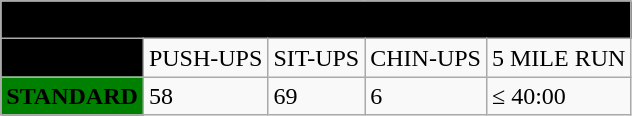<table class="wikitable">
<tr style="background: black" align="center">
<td colspan="5" style="font-size:;"><span><strong>RANGER ASSESSMENT AND SELECTION PROGRAM</strong></span></td>
</tr>
<tr>
<td style="background: black"><span> <strong>EVENTS</strong></span></td>
<td>PUSH-UPS</td>
<td>SIT-UPS</td>
<td>CHIN-UPS</td>
<td>5 MILE RUN</td>
</tr>
<tr>
<td style="background: green"><strong>STANDARD</strong></td>
<td>58</td>
<td>69</td>
<td>6</td>
<td>≤ 40:00</td>
</tr>
</table>
